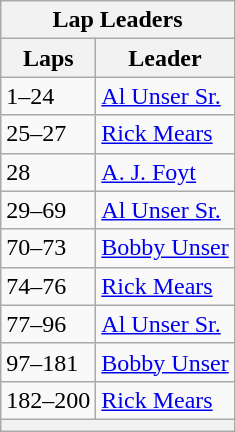<table class="wikitable">
<tr>
<th colspan=4>Lap Leaders</th>
</tr>
<tr>
<th>Laps</th>
<th>Leader</th>
</tr>
<tr>
<td>1–24</td>
<td><a href='#'>Al Unser Sr.</a></td>
</tr>
<tr>
<td>25–27</td>
<td><a href='#'>Rick Mears</a></td>
</tr>
<tr>
<td>28</td>
<td><a href='#'>A. J. Foyt</a></td>
</tr>
<tr>
<td>29–69</td>
<td><a href='#'>Al Unser Sr.</a></td>
</tr>
<tr>
<td>70–73</td>
<td><a href='#'>Bobby Unser</a></td>
</tr>
<tr>
<td>74–76</td>
<td><a href='#'>Rick Mears</a></td>
</tr>
<tr>
<td>77–96</td>
<td><a href='#'>Al Unser Sr.</a></td>
</tr>
<tr>
<td>97–181</td>
<td><a href='#'>Bobby Unser</a></td>
</tr>
<tr>
<td>182–200</td>
<td><a href='#'>Rick Mears</a></td>
</tr>
<tr>
<th colspan=4></th>
</tr>
</table>
